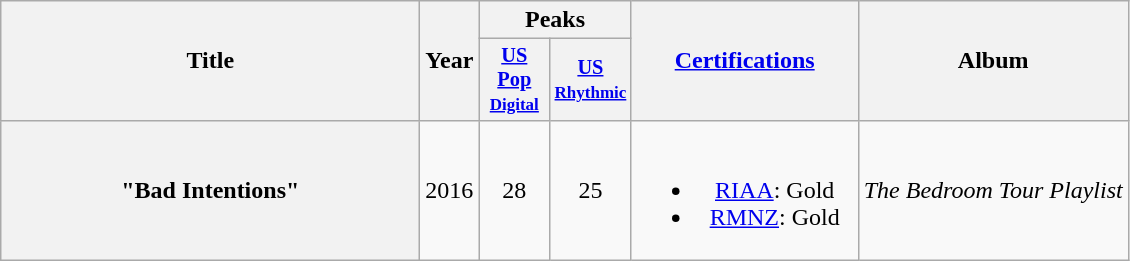<table class="wikitable plainrowheaders" style="text-align:center;">
<tr>
<th rowspan="2" style="width:17em;">Title</th>
<th rowspan="2">Year</th>
<th colspan="2">Peaks</th>
<th scope="col" rowspan="2" style="width:9em;"><a href='#'>Certifications</a></th>
<th rowspan="2">Album</th>
</tr>
<tr>
<th style="width:3em;font-size:85%;"><a href='#'>US<br>Pop<br><small>Digital</small></a><br></th>
<th style="width:3em;font-size:85%;"><a href='#'>US<br><small>Rhythmic</small></a><br></th>
</tr>
<tr>
<th scope="row">"Bad Intentions"<br></th>
<td>2016</td>
<td>28</td>
<td>25</td>
<td><br><ul><li><a href='#'>RIAA</a>: Gold</li><li><a href='#'>RMNZ</a>: Gold</li></ul></td>
<td><em>The Bedroom Tour Playlist</em></td>
</tr>
</table>
